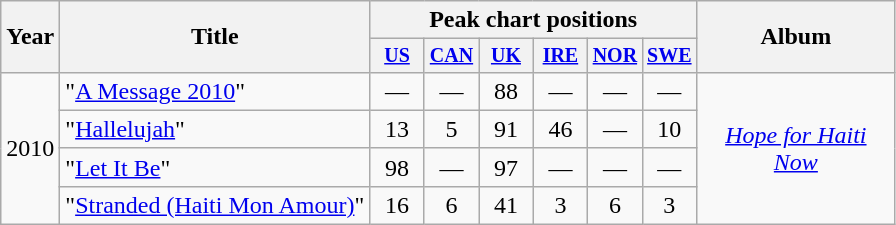<table class="wikitable">
<tr>
<th rowspan="2">Year</th>
<th rowspan="2">Title</th>
<th colspan="6">Peak chart positions</th>
<th rowspan="2" style="width:125px;">Album</th>
</tr>
<tr style=font-size:smaller;>
<th width=30><a href='#'>US</a><br></th>
<th width=30><a href='#'>CAN</a><br></th>
<th width=30><a href='#'>UK</a><br></th>
<th width=30><a href='#'>IRE</a><br></th>
<th width=30><a href='#'>NOR</a><br></th>
<th width=30><a href='#'>SWE</a><br></th>
</tr>
<tr>
<td rowspan="4">2010</td>
<td>"<a href='#'>A Message 2010</a>"</td>
<td style="text-align:center;">—</td>
<td style="text-align:center;">—</td>
<td style="text-align:center;">88</td>
<td style="text-align:center;">—</td>
<td style="text-align:center;">—</td>
<td style="text-align:center;">—</td>
<td rowspan="4" style="text-align:center;"><em><a href='#'>Hope for Haiti Now</a></em></td>
</tr>
<tr>
<td>"<a href='#'>Hallelujah</a>"</td>
<td style="text-align:center;">13</td>
<td style="text-align:center;">5</td>
<td style="text-align:center;">91</td>
<td style="text-align:center;">46</td>
<td style="text-align:center;">—</td>
<td style="text-align:center;">10</td>
</tr>
<tr>
<td>"<a href='#'>Let It Be</a>"</td>
<td style="text-align:center;">98</td>
<td style="text-align:center;">—</td>
<td style="text-align:center;">97</td>
<td style="text-align:center;">—</td>
<td style="text-align:center;">—</td>
<td style="text-align:center;">—</td>
</tr>
<tr>
<td>"<a href='#'>Stranded (Haiti Mon Amour)</a>"</td>
<td style="text-align:center;">16</td>
<td style="text-align:center;">6</td>
<td style="text-align:center;">41</td>
<td style="text-align:center;">3</td>
<td style="text-align:center;">6</td>
<td style="text-align:center;">3</td>
</tr>
</table>
